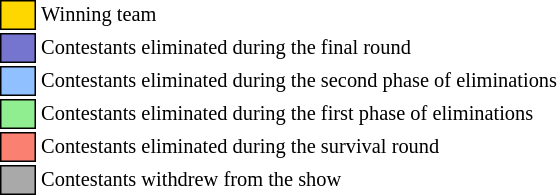<table class="toccolours" style="font-size: 85%; white-space: nowrap">
<tr>
<td style="background:gold; border: 1px solid black">      </td>
<td>Winning team</td>
</tr>
<tr>
<td style="background: #7575CF; border: 1px solid black">      </td>
<td>Contestants eliminated during the final round</td>
</tr>
<tr>
<td style="background:#90C0FF; border: 1px solid black">      </td>
<td>Contestants eliminated during the second phase of eliminations</td>
</tr>
<tr>
<td style="background:#90EE90; border: 1px solid black">      </td>
<td>Contestants eliminated during the first phase of eliminations</td>
</tr>
<tr>
<td style="background:salmon; border: 1px solid black">      </td>
<td>Contestants eliminated during the survival round</td>
</tr>
<tr>
<td style="background:darkgrey; border: 1px solid black">      </td>
<td>Contestants withdrew from the show</td>
</tr>
</table>
